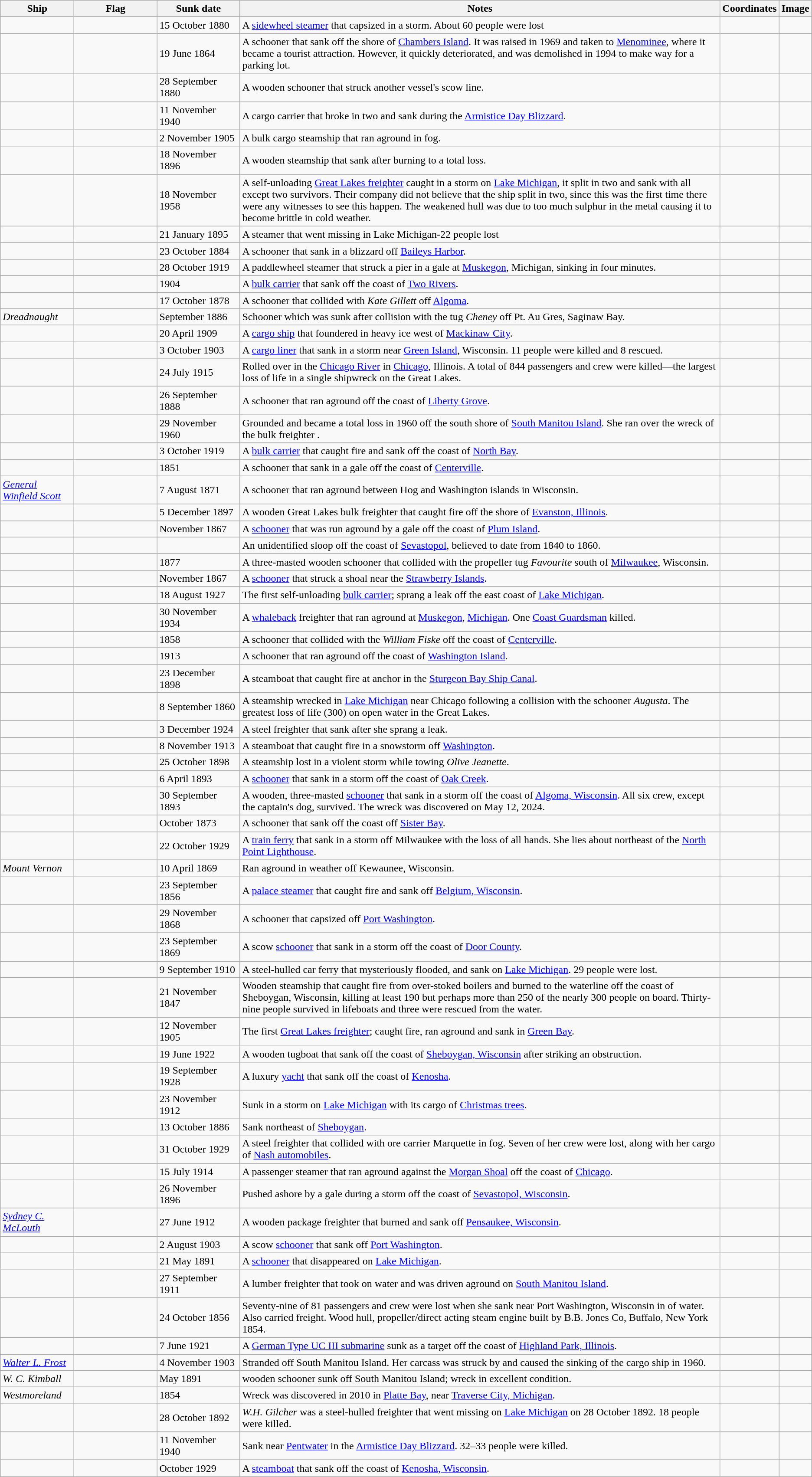<table class="wikitable sortable">
<tr>
<th>Ship</th>
<th width=120>Flag</th>
<th data-sort-type="date" width=120>Sunk date</th>
<th class=unsortable>Notes</th>
<th>Coordinates</th>
<th class=unsortable>Image</th>
</tr>
<tr>
<td></td>
<td></td>
<td>15 October 1880</td>
<td>A <a href='#'>sidewheel steamer</a> that capsized in a storm. About 60 people were lost</td>
<td></td>
<td></td>
</tr>
<tr>
<td></td>
<td></td>
<td>19 June 1864</td>
<td>A schooner that sank off the shore of <a href='#'>Chambers Island</a>. It was raised in 1969 and taken to <a href='#'>Menominee</a>, where it became a tourist attraction. However, it quickly deteriorated, and was demolished in 1994 to make way for a parking lot.</td>
<td></td>
<td></td>
</tr>
<tr>
<td></td>
<td></td>
<td>28 September 1880</td>
<td>A wooden schooner that struck another vessel's scow line.</td>
<td></td>
<td></td>
</tr>
<tr>
<td></td>
<td></td>
<td>11 November 1940</td>
<td>A cargo carrier that broke in two and sank during the <a href='#'>Armistice Day Blizzard</a>.</td>
<td></td>
<td></td>
</tr>
<tr>
<td></td>
<td></td>
<td>2 November 1905</td>
<td>A bulk cargo steamship that ran aground in fog.</td>
<td></td>
<td></td>
</tr>
<tr>
<td></td>
<td></td>
<td>18 November 1896</td>
<td>A wooden steamship that sank after burning to a total loss.</td>
<td></td>
<td></td>
</tr>
<tr>
<td></td>
<td></td>
<td>18 November 1958</td>
<td>A self-unloading <a href='#'>Great Lakes freighter</a> caught in a storm on <a href='#'>Lake Michigan</a>, it split in two and sank with all except two survivors. Their company did not believe that the ship split in two, since this was the first time there were any witnesses to see this happen. The weakened hull was due to too much sulphur in the metal causing it to become brittle in cold weather.</td>
<td></td>
<td></td>
</tr>
<tr>
<td></td>
<td></td>
<td>21 January 1895</td>
<td>A steamer that went missing in Lake Michigan-22 people lost</td>
<td></td>
<td></td>
</tr>
<tr>
<td></td>
<td></td>
<td>23 October 1884</td>
<td>A schooner that sank in a blizzard off <a href='#'>Baileys Harbor</a>.</td>
<td></td>
<td></td>
</tr>
<tr>
<td></td>
<td></td>
<td>28 October 1919</td>
<td>A paddlewheel steamer that struck a pier in a gale at <a href='#'>Muskegon</a>, Michigan, sinking in four minutes.</td>
<td></td>
<td></td>
</tr>
<tr>
<td></td>
<td></td>
<td data-sort-value="0-0-1904">1904</td>
<td>A <a href='#'>bulk carrier</a> that sank off the coast of <a href='#'>Two Rivers</a>.</td>
<td></td>
<td></td>
</tr>
<tr>
<td></td>
<td></td>
<td>17 October 1878</td>
<td>A schooner that collided with <em>Kate Gillett</em> off <a href='#'>Algoma</a>.</td>
<td></td>
<td></td>
</tr>
<tr>
<td><em>Dreadnaught</em></td>
<td></td>
<td data-sort-value="0-09-1886">September 1886</td>
<td>Schooner which was sunk after collision with the tug <em>Cheney</em> off Pt. Au Gres, Saginaw Bay.</td>
<td></td>
<td></td>
</tr>
<tr>
<td></td>
<td></td>
<td>20 April 1909</td>
<td>A <a href='#'>cargo ship</a> that foundered in heavy ice west of <a href='#'>Mackinaw City</a>.</td>
<td></td>
<td></td>
</tr>
<tr>
<td></td>
<td></td>
<td>3 October 1903</td>
<td>A <a href='#'>cargo liner</a> that sank in a storm near <a href='#'>Green Island</a>, Wisconsin. 11 people were killed and 8 rescued.</td>
<td></td>
<td></td>
</tr>
<tr>
<td></td>
<td></td>
<td>24 July 1915</td>
<td>Rolled over in the <a href='#'>Chicago River</a> in <a href='#'>Chicago</a>, Illinois. A total of 844 passengers and crew were killed––the largest loss of life in a single shipwreck on the Great Lakes.</td>
<td></td>
<td></td>
</tr>
<tr>
<td></td>
<td></td>
<td>26 September 1888</td>
<td>A schooner that ran aground off the coast of <a href='#'>Liberty Grove</a>.</td>
<td></td>
<td></td>
</tr>
<tr>
<td></td>
<td></td>
<td>29 November 1960</td>
<td>Grounded and became a total loss in 1960 off the south shore of <a href='#'>South Manitou Island</a>. She ran over the wreck of the bulk freighter .</td>
<td></td>
<td></td>
</tr>
<tr>
<td></td>
<td></td>
<td>3 October 1919</td>
<td>A <a href='#'>bulk carrier</a> that caught fire and sank off the coast of <a href='#'>North Bay</a>.</td>
<td></td>
<td></td>
</tr>
<tr>
<td></td>
<td></td>
<td data-sort-value="0-0-1851">1851</td>
<td>A schooner that sank in a gale off the coast of <a href='#'>Centerville</a>.</td>
<td></td>
<td></td>
</tr>
<tr>
<td><em><a href='#'>General Winfield Scott</a></em></td>
<td></td>
<td>7 August 1871</td>
<td>A schooner that ran aground between Hog and Washington islands in Wisconsin.</td>
<td></td>
<td></td>
</tr>
<tr>
<td></td>
<td></td>
<td>5 December 1897</td>
<td>A wooden Great Lakes bulk freighter that caught fire off the shore of <a href='#'>Evanston, Illinois</a>.</td>
<td></td>
<td></td>
</tr>
<tr>
<td></td>
<td></td>
<td data-sort-value="0-11-1867">November 1867</td>
<td>A <a href='#'>schooner</a> that was run aground by a gale off the coast of <a href='#'>Plum Island</a>.</td>
<td></td>
<td></td>
</tr>
<tr>
<td></td>
<td></td>
<td data-sort-value="0-0-1860"></td>
<td>An unidentified sloop off the coast of <a href='#'>Sevastopol</a>, believed to date from 1840 to 1860.</td>
<td></td>
<td></td>
</tr>
<tr>
<td></td>
<td></td>
<td data-sort-value="0-0-1877">1877</td>
<td>A three-masted wooden schooner that collided with the propeller tug <em>Favourite</em>  south of <a href='#'>Milwaukee</a>, Wisconsin.</td>
<td></td>
<td></td>
</tr>
<tr>
<td></td>
<td></td>
<td data-sort-value="0-11-1867">November 1867</td>
<td>A <a href='#'>schooner</a> that struck a shoal near the <a href='#'>Strawberry Islands</a>.</td>
<td></td>
<td></td>
</tr>
<tr>
<td></td>
<td></td>
<td>18 August 1927</td>
<td>The first self-unloading <a href='#'>bulk carrier</a>; sprang a leak off the east coast of <a href='#'>Lake Michigan</a>.</td>
<td></td>
<td></td>
</tr>
<tr>
<td></td>
<td></td>
<td>30 November 1934</td>
<td>A <a href='#'>whaleback</a> freighter that ran aground at <a href='#'>Muskegon</a>, <a href='#'>Michigan</a>. One <a href='#'>Coast Guardsman</a> killed.</td>
<td></td>
<td></td>
</tr>
<tr>
<td></td>
<td></td>
<td data-sort-value="0-0-1858">1858</td>
<td>A schooner that collided with the <em>William Fiske</em> off the coast of <a href='#'>Centerville</a>.</td>
<td></td>
<td></td>
</tr>
<tr>
<td></td>
<td></td>
<td data-sort-value="0-0-1913">1913</td>
<td>A schooner that ran aground off the coast of <a href='#'>Washington Island</a>.</td>
<td></td>
<td></td>
</tr>
<tr>
<td></td>
<td></td>
<td>23 December 1898</td>
<td>A steamboat that caught fire at anchor in the <a href='#'>Sturgeon Bay Ship Canal</a>.</td>
<td></td>
<td></td>
</tr>
<tr>
<td></td>
<td></td>
<td>8 September 1860</td>
<td>A steamship wrecked in <a href='#'>Lake Michigan</a> near Chicago following a collision with the schooner <em>Augusta</em>. The greatest loss of life (300) on open water in the Great Lakes.</td>
<td></td>
<td></td>
</tr>
<tr>
<td></td>
<td></td>
<td>3 December 1924</td>
<td>A steel freighter that sank after she sprang a leak.</td>
<td></td>
<td></td>
</tr>
<tr>
<td></td>
<td></td>
<td>8 November 1913</td>
<td>A steamboat that caught fire in a snowstorm off <a href='#'>Washington</a>.</td>
<td></td>
<td></td>
</tr>
<tr>
<td></td>
<td></td>
<td>25 October 1898</td>
<td>A steamship lost in a violent storm while towing <em>Olive Jeanette</em>.</td>
<td></td>
<td></td>
</tr>
<tr>
<td></td>
<td></td>
<td>6 April 1893</td>
<td>A <a href='#'>schooner</a> that sank in a storm off the coast of <a href='#'>Oak Creek</a>.</td>
<td></td>
<td></td>
</tr>
<tr>
<td></td>
<td></td>
<td>30 September 1893</td>
<td>A wooden, three-masted <a href='#'>schooner</a> that sank in a storm off the coast of <a href='#'>Algoma, Wisconsin</a>. All six crew, except the captain's dog, survived. The wreck was discovered on May 12, 2024.</td>
<td></td>
<td></td>
</tr>
<tr>
<td></td>
<td></td>
<td data-sort-value="0-0-1873">October 1873</td>
<td>A schooner that sank off the coast off <a href='#'>Sister Bay</a>.</td>
<td></td>
<td></td>
</tr>
<tr>
<td></td>
<td></td>
<td>22 October 1929</td>
<td>A <a href='#'>train ferry</a> that sank in a storm off Milwaukee with the loss of all hands. She lies about  northeast of the <a href='#'>North Point Lighthouse</a>.</td>
<td></td>
<td></td>
</tr>
<tr>
<td><em>Mount Vernon</em></td>
<td></td>
<td>10 April 1869</td>
<td>Ran aground in weather off Kewaunee, Wisconsin.</td>
<td></td>
<td></td>
</tr>
<tr>
<td></td>
<td></td>
<td>23 September 1856</td>
<td>A <a href='#'>palace steamer</a> that caught fire and sank off <a href='#'>Belgium, Wisconsin</a>.</td>
<td></td>
<td></td>
</tr>
<tr>
<td></td>
<td></td>
<td>29 November 1868</td>
<td>A schooner that capsized off <a href='#'>Port Washington</a>.</td>
<td></td>
<td></td>
</tr>
<tr>
<td></td>
<td></td>
<td>23 September 1869</td>
<td>A scow <a href='#'>schooner</a> that sank in a storm off the coast of <a href='#'>Door County</a>.</td>
<td></td>
<td></td>
</tr>
<tr>
<td></td>
<td></td>
<td>9 September 1910</td>
<td>A steel-hulled car ferry that mysteriously flooded, and sank on <a href='#'>Lake Michigan</a>. 29 people were lost.</td>
<td></td>
<td></td>
</tr>
<tr>
<td></td>
<td></td>
<td>21 November 1847</td>
<td>Wooden steamship that caught fire from over-stoked boilers and burned to the waterline off the coast of Sheboygan, Wisconsin, killing at least 190 but perhaps more than 250 of the nearly 300 people on board. Thirty-nine people survived in lifeboats and three were rescued from the water.</td>
<td></td>
<td></td>
</tr>
<tr>
<td></td>
<td></td>
<td>12 November 1905</td>
<td>The first <a href='#'>Great Lakes freighter</a>; caught fire, ran aground and sank in <a href='#'>Green Bay</a>.</td>
<td></td>
<td></td>
</tr>
<tr>
<td></td>
<td></td>
<td>19 June 1922</td>
<td>A wooden tugboat that sank off the coast of <a href='#'>Sheboygan, Wisconsin</a> after striking an obstruction.</td>
<td></td>
<td></td>
</tr>
<tr>
<td></td>
<td></td>
<td>19 September 1928</td>
<td>A luxury <a href='#'>yacht</a> that sank off the coast of <a href='#'>Kenosha</a>.</td>
<td></td>
<td></td>
</tr>
<tr>
<td></td>
<td></td>
<td>23 November 1912</td>
<td>Sunk in a storm on <a href='#'>Lake Michigan</a> with its cargo of <a href='#'>Christmas trees</a>.</td>
<td></td>
<td></td>
</tr>
<tr>
<td></td>
<td></td>
<td>13 October 1886</td>
<td>Sank  northeast of <a href='#'>Sheboygan</a>.</td>
<td></td>
<td></td>
</tr>
<tr>
<td></td>
<td></td>
<td>31 October 1929</td>
<td>A steel freighter that collided with ore carrier Marquette in fog. Seven of her crew were lost, along with her cargo of <a href='#'>Nash automobiles</a>.</td>
<td></td>
<td></td>
</tr>
<tr>
<td></td>
<td></td>
<td>15 July 1914</td>
<td>A passenger steamer that ran aground against the <a href='#'>Morgan Shoal</a> off the coast of <a href='#'>Chicago</a>.</td>
<td></td>
<td></td>
</tr>
<tr>
<td></td>
<td></td>
<td>26 November 1896</td>
<td>Pushed ashore by a gale during a storm off the coast of <a href='#'>Sevastopol, Wisconsin</a>.</td>
<td></td>
<td></td>
</tr>
<tr>
<td><a href='#'><em>Sydney C. McLouth</em></a></td>
<td></td>
<td>27 June 1912</td>
<td>A wooden package freighter that burned and sank off <a href='#'>Pensaukee, Wisconsin</a>.</td>
<td></td>
<td></td>
</tr>
<tr>
<td></td>
<td></td>
<td>2 August 1903</td>
<td>A scow <a href='#'>schooner</a> that sank off <a href='#'>Port Washington</a>.</td>
<td></td>
<td></td>
</tr>
<tr>
<td></td>
<td></td>
<td>21 May 1891</td>
<td>A <a href='#'>schooner</a> that disappeared on <a href='#'>Lake Michigan</a>.</td>
<td></td>
<td></td>
</tr>
<tr>
<td></td>
<td></td>
<td>27 September 1911</td>
<td>A lumber freighter that took on water and was driven aground on <a href='#'>South Manitou Island</a>.</td>
<td></td>
<td></td>
</tr>
<tr>
<td></td>
<td></td>
<td>24 October 1856</td>
<td>Seventy-nine of 81 passengers and crew were lost when she sank near Port Washington, Wisconsin in  of water. Also carried freight. Wood hull, propeller/direct acting steam engine built by B.B. Jones Co, Buffalo, New York 1854.</td>
<td></td>
<td></td>
</tr>
<tr>
<td></td>
<td></td>
<td>7 June 1921</td>
<td>A <a href='#'>German Type UC III submarine</a> sunk as a target off the coast of <a href='#'>Highland Park, Illinois</a>.</td>
<td></td>
<td></td>
</tr>
<tr>
<td><em><a href='#'>Walter L. Frost</a></em></td>
<td></td>
<td>4 November 1903</td>
<td>Stranded off South Manitou Island. Her carcass was struck by and caused the sinking of the cargo ship  in 1960.</td>
<td></td>
<td></td>
</tr>
<tr>
<td><em>W. C. Kimball</em></td>
<td></td>
<td data-sort-value="0-05-1891">May 1891</td>
<td> wooden schooner sunk off South Manitou Island; wreck in excellent condition.</td>
<td></td>
<td></td>
</tr>
<tr>
<td><em>Westmoreland</em></td>
<td></td>
<td data-sort-value="0-0-1854">1854</td>
<td>Wreck was discovered in 2010 in <a href='#'>Platte Bay</a>, near <a href='#'>Traverse City, Michigan</a>.</td>
<td></td>
<td></td>
</tr>
<tr>
<td></td>
<td></td>
<td>28 October 1892</td>
<td><em>W.H. Gilcher</em> was a steel-hulled freighter that went missing on <a href='#'>Lake Michigan</a> on 28 October 1892. 18 people were killed.</td>
<td></td>
<td></td>
</tr>
<tr>
<td></td>
<td></td>
<td>11 November 1940</td>
<td>Sank near <a href='#'>Pentwater</a> in the <a href='#'>Armistice Day Blizzard</a>. 32–33 people were killed.</td>
<td></td>
<td></td>
</tr>
<tr>
<td></td>
<td></td>
<td data-sort-value="0-10-1929">October 1929</td>
<td>A <a href='#'>steamboat</a> that sank off the coast of <a href='#'>Kenosha, Wisconsin</a>.</td>
<td></td>
<td></td>
</tr>
</table>
